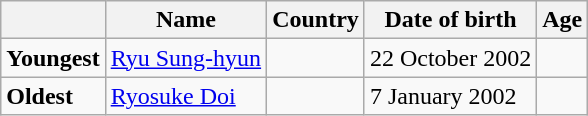<table class="wikitable">
<tr>
<th></th>
<th><strong>Name</strong></th>
<th><strong>Country</strong></th>
<th><strong>Date of birth</strong></th>
<th><strong>Age</strong></th>
</tr>
<tr>
<td><strong>Youngest</strong></td>
<td><a href='#'>Ryu Sung-hyun</a></td>
<td></td>
<td>22 October 2002</td>
<td></td>
</tr>
<tr>
<td><strong>Oldest</strong></td>
<td><a href='#'>Ryosuke Doi</a></td>
<td></td>
<td>7 January 2002</td>
<td></td>
</tr>
</table>
